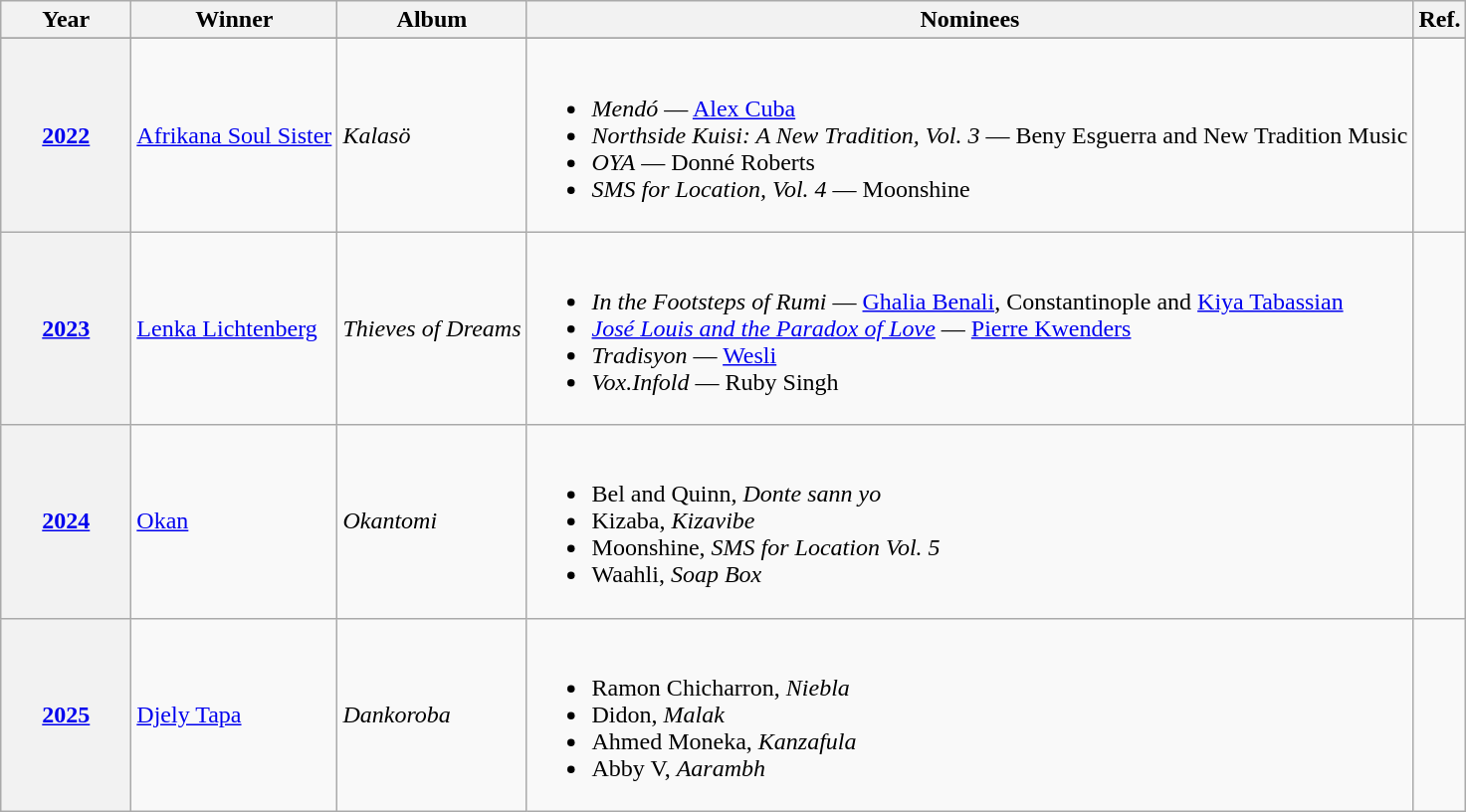<table class="wikitable sortable">
<tr>
<th scope="col" style="width:5em;">Year</th>
<th scope="col">Winner</th>
<th scope="col">Album</th>
<th scope="col" class="unsortable">Nominees</th>
<th scope="col" class="unsortable">Ref.</th>
</tr>
<tr>
</tr>
<tr>
<th style="text-align:center;" scope="row"><a href='#'>2022</a></th>
<td><a href='#'>Afrikana Soul Sister</a></td>
<td><em>Kalasö</em></td>
<td><br><ul><li><em>Mendó</em> — <a href='#'>Alex Cuba</a></li><li><em>Northside Kuisi: A New Tradition, Vol. 3</em> — Beny Esguerra and New Tradition Music</li><li><em>OYA</em> — Donné Roberts</li><li><em>SMS for Location, Vol. 4</em> — Moonshine</li></ul></td>
<td align="center"></td>
</tr>
<tr>
<th scope="row"><a href='#'>2023</a></th>
<td><a href='#'>Lenka Lichtenberg</a></td>
<td><em>Thieves of Dreams</em></td>
<td><br><ul><li><em>In the Footsteps of Rumi</em> — <a href='#'>Ghalia Benali</a>, Constantinople and <a href='#'>Kiya Tabassian</a></li><li><em><a href='#'>José Louis and the Paradox of Love</a></em> — <a href='#'>Pierre Kwenders</a></li><li><em>Tradisyon</em> — <a href='#'>Wesli</a></li><li><em>Vox.Infold</em> — Ruby Singh</li></ul></td>
<td align="center"></td>
</tr>
<tr>
<th scope="row"><a href='#'>2024</a></th>
<td><a href='#'>Okan</a></td>
<td><em>Okantomi</em></td>
<td><br><ul><li>Bel and Quinn, <em>Donte sann yo</em></li><li>Kizaba, <em>Kizavibe</em></li><li>Moonshine, <em>SMS for Location Vol. 5</em></li><li>Waahli, <em>Soap Box</em></li></ul></td>
<td align="center"></td>
</tr>
<tr>
<th scope="row"><a href='#'>2025</a></th>
<td><a href='#'>Djely Tapa</a></td>
<td><em>Dankoroba</em></td>
<td><br><ul><li>Ramon Chicharron, <em>Niebla</em></li><li>Didon, <em>Malak</em></li><li>Ahmed Moneka, <em>Kanzafula</em></li><li>Abby V, <em>Aarambh</em></li></ul></td>
<td align="center"></td>
</tr>
</table>
